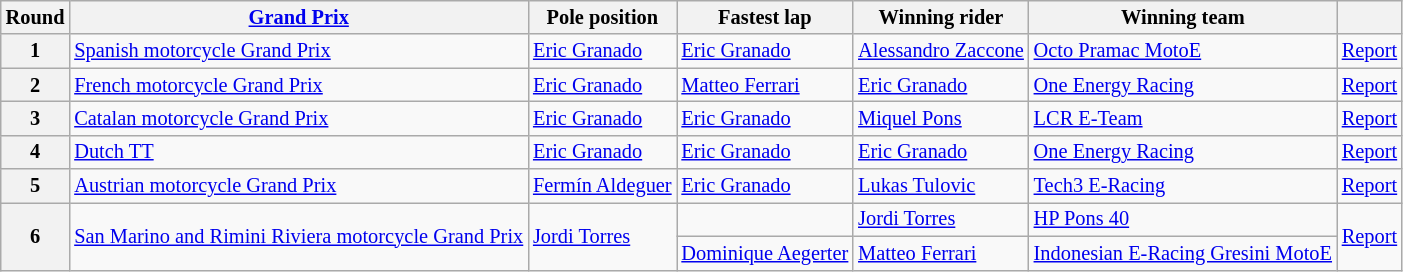<table class="wikitable sortable" style="font-size: 85%">
<tr>
<th>Round</th>
<th><a href='#'>Grand Prix</a></th>
<th>Pole position</th>
<th>Fastest lap</th>
<th>Winning rider</th>
<th>Winning team</th>
<th class="unsortable"></th>
</tr>
<tr>
<th>1</th>
<td> <a href='#'>Spanish motorcycle Grand Prix</a></td>
<td data-sort-value="GRA"> <a href='#'>Eric Granado</a></td>
<td data-sort-value="GRA"> <a href='#'>Eric Granado</a></td>
<td data-sort-value="ZAC" nowrap> <a href='#'>Alessandro Zaccone</a></td>
<td data-sort-value="OCT"> <a href='#'>Octo Pramac MotoE</a></td>
<td><a href='#'>Report</a></td>
</tr>
<tr>
<th>2</th>
<td> <a href='#'>French motorcycle Grand Prix</a></td>
<td data-sort-value="GRA"> <a href='#'>Eric Granado</a></td>
<td data-sort-value="FER"> <a href='#'>Matteo Ferrari</a></td>
<td data-sort-value="GRA"> <a href='#'>Eric Granado</a></td>
<td data-sort-value="ONE"> <a href='#'>One Energy Racing</a></td>
<td><a href='#'>Report</a></td>
</tr>
<tr>
<th>3</th>
<td> <a href='#'>Catalan motorcycle Grand Prix</a></td>
<td data-sort-value="GRA"> <a href='#'>Eric Granado</a></td>
<td data-sort-value="GRA"> <a href='#'>Eric Granado</a></td>
<td data-sort-value="PON"> <a href='#'>Miquel Pons</a></td>
<td data-sort-value="LCR"> <a href='#'>LCR E-Team</a></td>
<td><a href='#'>Report</a></td>
</tr>
<tr>
<th>4</th>
<td> <a href='#'>Dutch TT</a></td>
<td data-sort-value="GRA"> <a href='#'>Eric Granado</a></td>
<td data-sort-value="GRA"> <a href='#'>Eric Granado</a></td>
<td data-sort-value="GRA"> <a href='#'>Eric Granado</a></td>
<td data-sort-value="ONE"> <a href='#'>One Energy Racing</a></td>
<td><a href='#'>Report</a></td>
</tr>
<tr>
<th>5</th>
<td> <a href='#'>Austrian motorcycle Grand Prix</a></td>
<td data-sort-value="ALD" nowrap> <a href='#'>Fermín Aldeguer</a></td>
<td data-sort-value="GRA"> <a href='#'>Eric Granado</a></td>
<td data-sort-value="TUL"> <a href='#'>Lukas Tulovic</a></td>
<td data-sort-value="TEC"> <a href='#'>Tech3 E-Racing</a></td>
<td><a href='#'>Report</a></td>
</tr>
<tr>
<th rowspan="2">6</th>
<td rowspan=2 nowrap> <a href='#'>San Marino and Rimini Riviera motorcycle Grand Prix</a></td>
<td rowspan=2 data-sort-value="TOR"> <a href='#'>Jordi Torres</a></td>
<td data-sort-value="ZAN"> </td>
<td data-sort-value="TOR"> <a href='#'>Jordi Torres</a></td>
<td data-sort-value="HP"> <a href='#'>HP Pons 40</a></td>
<td rowspan=2><a href='#'>Report</a></td>
</tr>
<tr>
<td nowrap data-sort-value="AEG"> <a href='#'>Dominique Aegerter</a></td>
<td data-sort-value="FER"> <a href='#'>Matteo Ferrari</a></td>
<td nowrap data-sort-value="IND"> <a href='#'>Indonesian E-Racing Gresini MotoE</a></td>
</tr>
</table>
